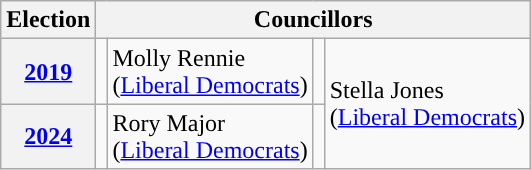<table class="wikitable">
<tr>
<th>Election</th>
<th colspan="4">Councillors</th>
</tr>
<tr>
<th><a href='#'>2019</a></th>
<td rowspan="1;" style="background-color: "></td>
<td>Molly Rennie<br>(<a href='#'>Liberal Democrats</a>)</td>
<td rowspan="1;" style="background-color: "></td>
<td rowspan="2">Stella Jones<br>(<a href='#'>Liberal Democrats</a>)</td>
</tr>
<tr>
<th><a href='#'>2024</a></th>
<td rowspan="1;" style="background-color: "></td>
<td>Rory Major<br>(<a href='#'>Liberal Democrats</a>)</td>
<td rowspan="1;" style="background-color: "></td>
</tr>
</table>
